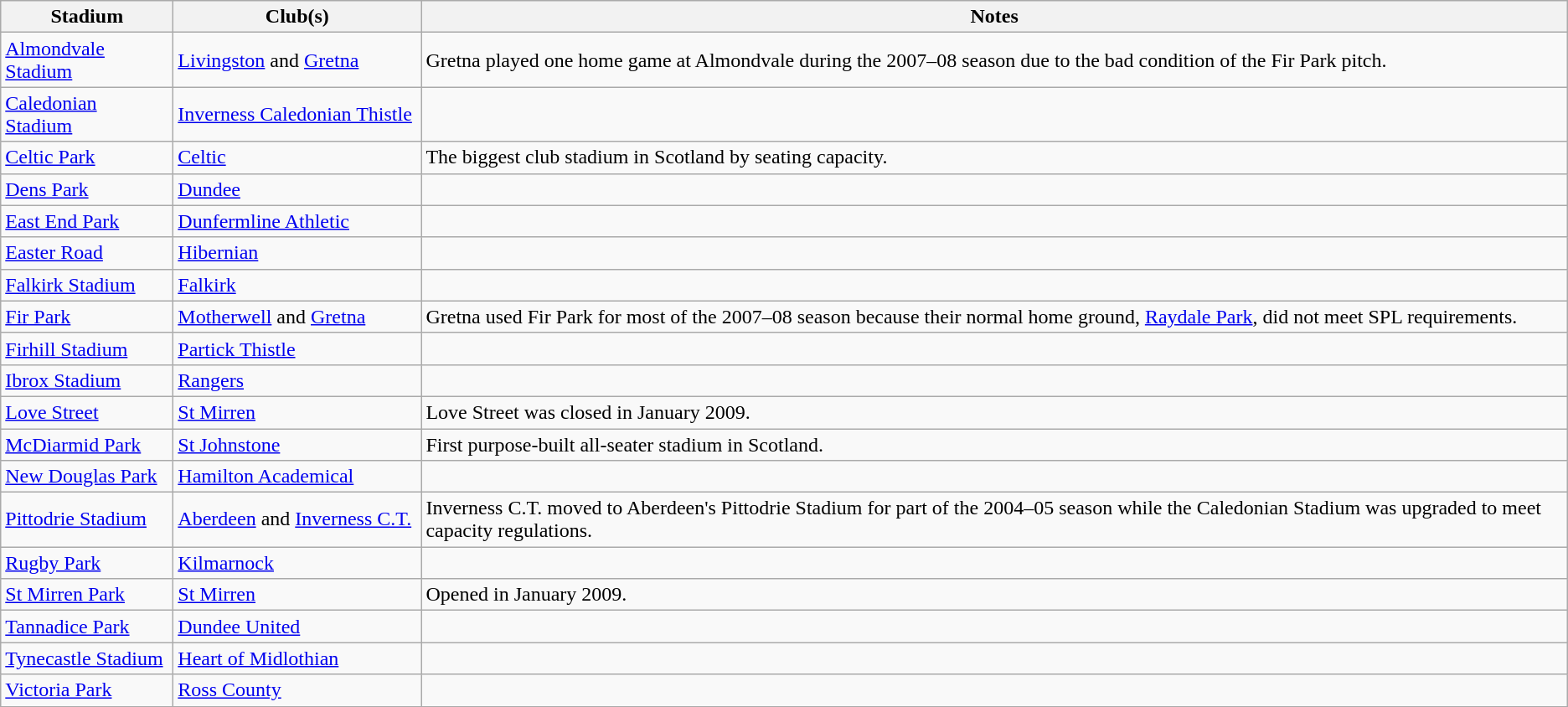<table class="wikitable">
<tr>
<th width=130>Stadium</th>
<th width=190>Club(s)</th>
<th>Notes</th>
</tr>
<tr>
<td><a href='#'>Almondvale Stadium</a></td>
<td><a href='#'>Livingston</a> and <a href='#'>Gretna</a></td>
<td>Gretna played one home game at Almondvale during the 2007–08 season due to the bad condition of the Fir Park pitch.</td>
</tr>
<tr>
<td><a href='#'>Caledonian Stadium</a></td>
<td><a href='#'>Inverness Caledonian Thistle</a></td>
<td></td>
</tr>
<tr>
<td><a href='#'>Celtic Park</a></td>
<td><a href='#'>Celtic</a></td>
<td>The biggest club stadium in Scotland by seating capacity.</td>
</tr>
<tr>
<td><a href='#'>Dens Park</a></td>
<td><a href='#'>Dundee</a></td>
<td></td>
</tr>
<tr>
<td><a href='#'>East End Park</a></td>
<td><a href='#'>Dunfermline Athletic</a></td>
<td></td>
</tr>
<tr>
<td><a href='#'>Easter Road</a></td>
<td><a href='#'>Hibernian</a></td>
<td></td>
</tr>
<tr>
<td><a href='#'>Falkirk Stadium</a></td>
<td><a href='#'>Falkirk</a></td>
<td></td>
</tr>
<tr>
<td><a href='#'>Fir Park</a></td>
<td><a href='#'>Motherwell</a> and <a href='#'>Gretna</a></td>
<td>Gretna used Fir Park for most of the 2007–08 season because their normal home ground, <a href='#'>Raydale Park</a>, did not meet SPL requirements.</td>
</tr>
<tr>
<td><a href='#'>Firhill Stadium</a></td>
<td><a href='#'>Partick Thistle</a></td>
<td></td>
</tr>
<tr>
<td><a href='#'>Ibrox Stadium</a></td>
<td><a href='#'>Rangers</a></td>
<td></td>
</tr>
<tr>
<td><a href='#'>Love Street</a></td>
<td><a href='#'>St Mirren</a></td>
<td>Love Street was closed in January 2009.</td>
</tr>
<tr>
<td><a href='#'>McDiarmid Park</a></td>
<td><a href='#'>St Johnstone</a></td>
<td>First purpose-built all-seater stadium in Scotland.</td>
</tr>
<tr>
<td><a href='#'>New Douglas Park</a></td>
<td><a href='#'>Hamilton Academical</a></td>
<td></td>
</tr>
<tr>
<td><a href='#'>Pittodrie Stadium</a></td>
<td><a href='#'>Aberdeen</a> and <a href='#'>Inverness C.T.</a></td>
<td>Inverness C.T. moved to Aberdeen's Pittodrie Stadium for part of the 2004–05 season while the Caledonian Stadium was upgraded to meet capacity regulations.</td>
</tr>
<tr>
<td><a href='#'>Rugby Park</a></td>
<td><a href='#'>Kilmarnock</a></td>
<td></td>
</tr>
<tr>
<td><a href='#'>St Mirren Park</a></td>
<td><a href='#'>St Mirren</a></td>
<td>Opened in January 2009.</td>
</tr>
<tr>
<td><a href='#'>Tannadice Park</a></td>
<td><a href='#'>Dundee United</a></td>
<td></td>
</tr>
<tr>
<td><a href='#'>Tynecastle Stadium</a></td>
<td><a href='#'>Heart of Midlothian</a></td>
<td></td>
</tr>
<tr>
<td><a href='#'>Victoria Park</a></td>
<td><a href='#'>Ross County</a></td>
<td></td>
</tr>
<tr>
</tr>
</table>
